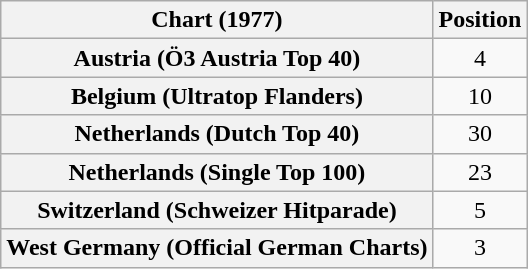<table class="wikitable sortable plainrowheaders" style="text-align:center">
<tr>
<th scope="col">Chart (1977)</th>
<th scope="col">Position</th>
</tr>
<tr>
<th scope="row">Austria (Ö3 Austria Top 40)</th>
<td>4</td>
</tr>
<tr>
<th scope="row">Belgium (Ultratop Flanders)</th>
<td>10</td>
</tr>
<tr>
<th scope="row">Netherlands (Dutch Top 40)</th>
<td>30</td>
</tr>
<tr>
<th scope="row">Netherlands (Single Top 100)</th>
<td>23</td>
</tr>
<tr>
<th scope="row">Switzerland (Schweizer Hitparade)</th>
<td>5</td>
</tr>
<tr>
<th scope="row">West Germany (Official German Charts)</th>
<td>3</td>
</tr>
</table>
